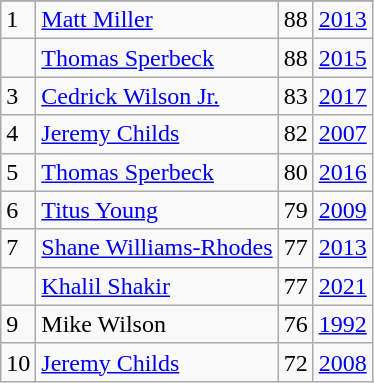<table class="wikitable">
<tr>
</tr>
<tr>
<td>1</td>
<td><a href='#'>Matt Miller</a></td>
<td>88</td>
<td><a href='#'>2013</a></td>
</tr>
<tr>
<td></td>
<td><a href='#'>Thomas Sperbeck</a></td>
<td>88</td>
<td><a href='#'>2015</a></td>
</tr>
<tr>
<td>3</td>
<td><a href='#'>Cedrick Wilson Jr.</a></td>
<td>83</td>
<td><a href='#'>2017</a></td>
</tr>
<tr>
<td>4</td>
<td><a href='#'>Jeremy Childs</a></td>
<td>82</td>
<td><a href='#'>2007</a></td>
</tr>
<tr>
<td>5</td>
<td><a href='#'>Thomas Sperbeck</a></td>
<td>80</td>
<td><a href='#'>2016</a></td>
</tr>
<tr>
<td>6</td>
<td><a href='#'>Titus Young</a></td>
<td>79</td>
<td><a href='#'>2009</a></td>
</tr>
<tr>
<td>7</td>
<td><a href='#'>Shane Williams-Rhodes</a></td>
<td>77</td>
<td><a href='#'>2013</a></td>
</tr>
<tr>
<td></td>
<td><a href='#'>Khalil Shakir</a></td>
<td>77</td>
<td><a href='#'>2021</a></td>
</tr>
<tr>
<td>9</td>
<td>Mike Wilson</td>
<td>76</td>
<td><a href='#'>1992</a></td>
</tr>
<tr>
<td>10</td>
<td><a href='#'>Jeremy Childs</a></td>
<td>72</td>
<td><a href='#'>2008</a></td>
</tr>
</table>
